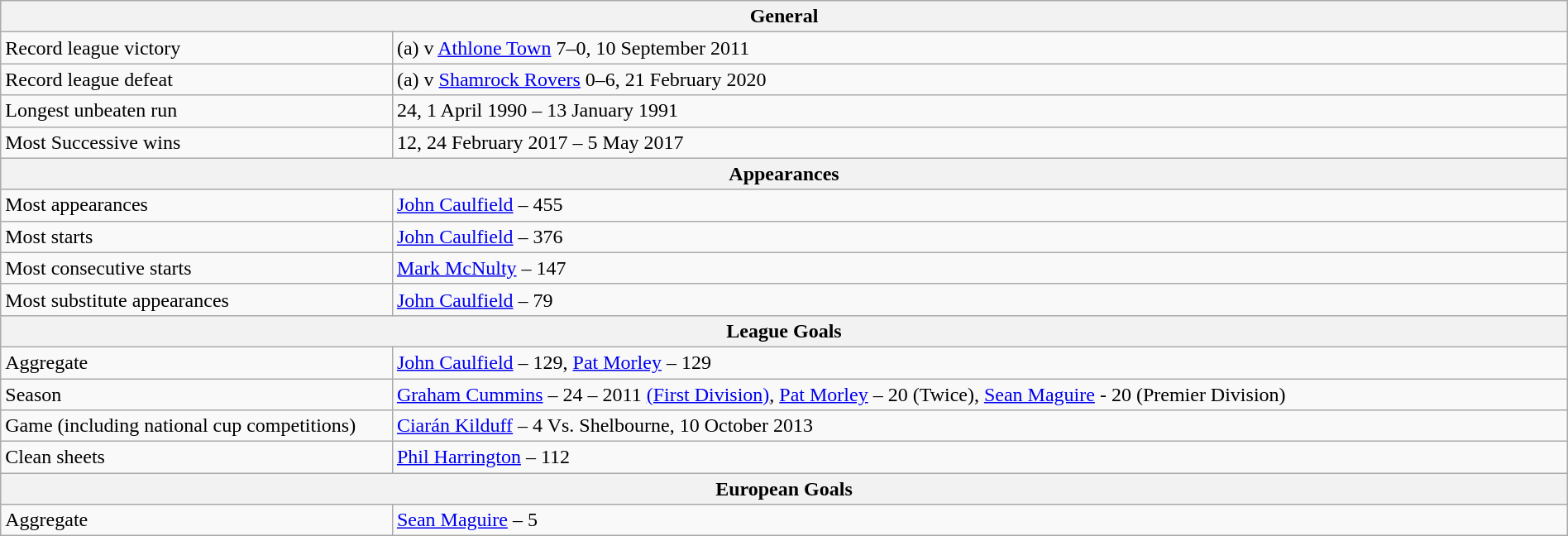<table style="width:100%;" class="wikitable">
<tr>
<th Colspan=2>General</th>
</tr>
<tr>
<td style="width:25%;">Record league victory</td>
<td>(a) v <a href='#'>Athlone Town</a> 7–0, 10 September 2011</td>
</tr>
<tr>
<td>Record league defeat</td>
<td>(a) v <a href='#'>Shamrock Rovers</a> 0–6, 21 February 2020</td>
</tr>
<tr>
<td>Longest unbeaten run</td>
<td>24, 1 April 1990 – 13 January 1991</td>
</tr>
<tr>
<td>Most Successive wins</td>
<td>12, 24 February 2017 – 5 May 2017</td>
</tr>
<tr>
<th Colspan=2>Appearances</th>
</tr>
<tr>
<td>Most appearances</td>
<td><a href='#'>John Caulfield</a> – 455</td>
</tr>
<tr>
<td>Most starts</td>
<td><a href='#'>John Caulfield</a> – 376</td>
</tr>
<tr>
<td>Most consecutive starts</td>
<td><a href='#'>Mark McNulty</a> – 147</td>
</tr>
<tr>
<td>Most substitute appearances</td>
<td><a href='#'>John Caulfield</a> – 79</td>
</tr>
<tr>
<th Colspan=2>League Goals</th>
</tr>
<tr>
<td>Aggregate</td>
<td><a href='#'>John Caulfield</a> – 129, <a href='#'>Pat Morley</a> – 129</td>
</tr>
<tr>
<td>Season</td>
<td><a href='#'>Graham Cummins</a> – 24 – 2011 <a href='#'>(First Division)</a>, <a href='#'>Pat Morley</a> – 20 (Twice), <a href='#'>Sean Maguire</a> - 20 (Premier Division)</td>
</tr>
<tr>
<td>Game (including national cup competitions)</td>
<td><a href='#'>Ciarán Kilduff</a> – 4 Vs. Shelbourne, 10 October 2013</td>
</tr>
<tr>
<td>Clean sheets</td>
<td><a href='#'>Phil Harrington</a> – 112</td>
</tr>
<tr>
<th Colspan=2>European Goals</th>
</tr>
<tr>
<td>Aggregate</td>
<td><a href='#'>Sean Maguire</a> – 5</td>
</tr>
</table>
